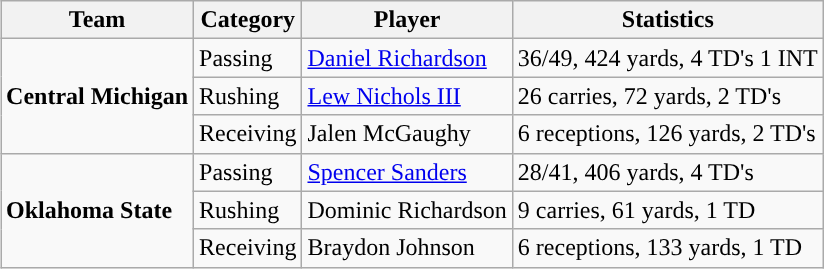<table class="wikitable" style="float: right;">
<tr>
<th>Team</th>
<th>Category</th>
<th>Player</th>
<th>Statistics</th>
</tr>
<tr>
<td rowspan=3><strong>Central Michigan</strong></td>
<td>Passing</td>
<td><a href='#'>Daniel Richardson</a></td>
<td>36/49, 424 yards, 4 TD's 1 INT</td>
</tr>
<tr>
<td>Rushing</td>
<td><a href='#'>Lew Nichols III</a></td>
<td>26 carries, 72 yards, 2 TD's</td>
</tr>
<tr>
<td>Receiving</td>
<td>Jalen McGaughy</td>
<td>6 receptions, 126 yards, 2 TD's</td>
</tr>
<tr>
<td rowspan=3><strong>Oklahoma State</strong></td>
<td>Passing</td>
<td><a href='#'>Spencer Sanders</a></td>
<td>28/41, 406 yards, 4 TD's</td>
</tr>
<tr>
<td>Rushing</td>
<td>Dominic Richardson</td>
<td>9 carries, 61 yards, 1 TD</td>
</tr>
<tr>
<td>Receiving</td>
<td>Braydon Johnson</td>
<td>6 receptions, 133 yards, 1 TD</td>
</tr>
</table>
